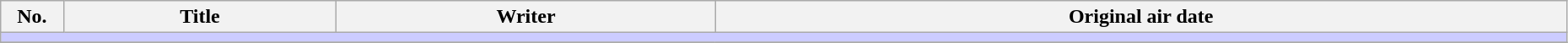<table class="wikitable" width="98%">
<tr>
<th width="4%">No.</th>
<th>Title</th>
<th>Writer</th>
<th>Original air date</th>
</tr>
<tr>
<td colspan="5" bgcolor="#CCF"></td>
</tr>
<tr>
</tr>
</table>
